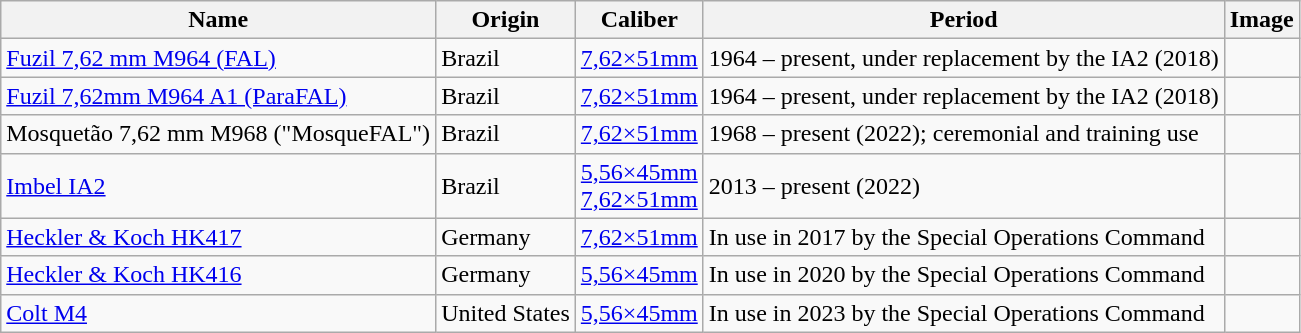<table class="wikitable mw-collapsible mw-collapsed">
<tr>
<th>Name</th>
<th>Origin</th>
<th>Caliber</th>
<th>Period</th>
<th>Image</th>
</tr>
<tr>
<td><a href='#'>Fuzil 7,62 mm M964 (FAL)</a></td>
<td>Brazil</td>
<td><a href='#'>7,62×51mm</a></td>
<td>1964 – present, under replacement by the IA2 (2018)</td>
<td></td>
</tr>
<tr>
<td><a href='#'>Fuzil 7,62mm M964 A1 (ParaFAL)</a></td>
<td>Brazil</td>
<td><a href='#'>7,62×51mm</a></td>
<td>1964 – present, under replacement by the IA2 (2018)</td>
<td></td>
</tr>
<tr>
<td>Mosquetão 7,62 mm M968 ("MosqueFAL")</td>
<td>Brazil</td>
<td><a href='#'>7,62×51mm</a></td>
<td>1968 – present (2022); ceremonial and training use</td>
<td></td>
</tr>
<tr>
<td><a href='#'>Imbel IA2</a></td>
<td>Brazil</td>
<td><a href='#'>5,56×45mm</a><br><a href='#'>7,62×51mm</a></td>
<td>2013 – present (2022)</td>
<td></td>
</tr>
<tr>
<td><a href='#'>Heckler & Koch HK417</a></td>
<td>Germany</td>
<td><a href='#'>7,62×51mm</a></td>
<td>In use in 2017 by the Special Operations Command</td>
<td></td>
</tr>
<tr>
<td><a href='#'>Heckler & Koch HK416</a></td>
<td>Germany</td>
<td><a href='#'>5,56×45mm</a></td>
<td>In use in 2020 by the Special Operations Command</td>
<td></td>
</tr>
<tr>
<td><a href='#'>Colt M4</a></td>
<td>United States</td>
<td><a href='#'>5,56×45mm</a></td>
<td>In use in 2023 by the Special Operations Command</td>
<td></td>
</tr>
</table>
